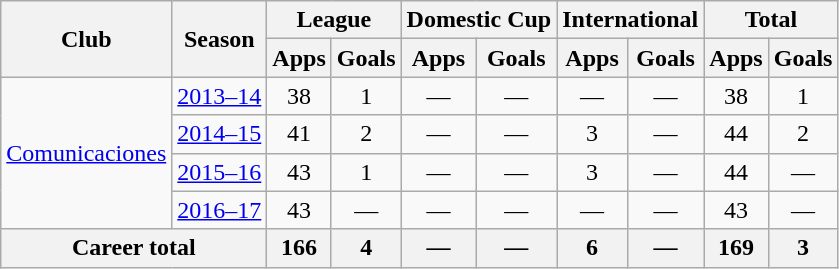<table class="wikitable" style="text-align: center;">
<tr>
<th rowspan="2">Club</th>
<th rowspan="2">Season</th>
<th colspan="2">League</th>
<th colspan="2">Domestic Cup</th>
<th colspan="2">International</th>
<th colspan="2">Total</th>
</tr>
<tr>
<th>Apps</th>
<th>Goals</th>
<th>Apps</th>
<th>Goals</th>
<th>Apps</th>
<th>Goals</th>
<th>Apps</th>
<th>Goals</th>
</tr>
<tr>
<td rowspan="4"><a href='#'>Comunicaciones</a></td>
<td><a href='#'>2013–14</a></td>
<td>38</td>
<td>1</td>
<td>—</td>
<td>—</td>
<td>—</td>
<td>—</td>
<td>38</td>
<td>1</td>
</tr>
<tr>
<td><a href='#'>2014–15</a></td>
<td>41</td>
<td>2</td>
<td>—</td>
<td>—</td>
<td>3</td>
<td>—</td>
<td>44</td>
<td>2</td>
</tr>
<tr>
<td><a href='#'>2015–16</a></td>
<td>43</td>
<td>1</td>
<td>—</td>
<td>—</td>
<td>3</td>
<td>—</td>
<td>44</td>
<td>—</td>
</tr>
<tr>
<td><a href='#'>2016–17</a></td>
<td>43</td>
<td>—</td>
<td>—</td>
<td>—</td>
<td>—</td>
<td>—</td>
<td>43</td>
<td>—</td>
</tr>
<tr>
<th colspan="2">Career total</th>
<th>166</th>
<th>4</th>
<th>—</th>
<th>—</th>
<th>6</th>
<th>—</th>
<th>169</th>
<th>3</th>
</tr>
</table>
